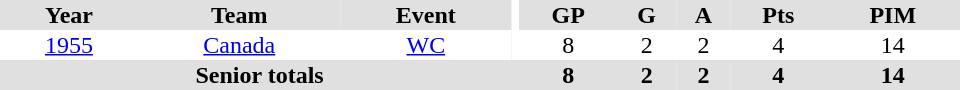<table border="0" cellpadding="1" cellspacing="0" ID="Table3" style="text-align:center; width:40em">
<tr bgcolor="#e0e0e0">
<th>Year</th>
<th>Team</th>
<th>Event</th>
<th rowspan="102" bgcolor="#ffffff"></th>
<th>GP</th>
<th>G</th>
<th>A</th>
<th>Pts</th>
<th>PIM</th>
</tr>
<tr>
<td><a href='#'>1955</a></td>
<td><a href='#'>Canada</a></td>
<td><a href='#'>WC</a></td>
<td>8</td>
<td>2</td>
<td>2</td>
<td>4</td>
<td>14</td>
</tr>
<tr bgcolor="#e0e0e0">
<th colspan="4">Senior totals</th>
<th>8</th>
<th>2</th>
<th>2</th>
<th>4</th>
<th>14</th>
</tr>
</table>
